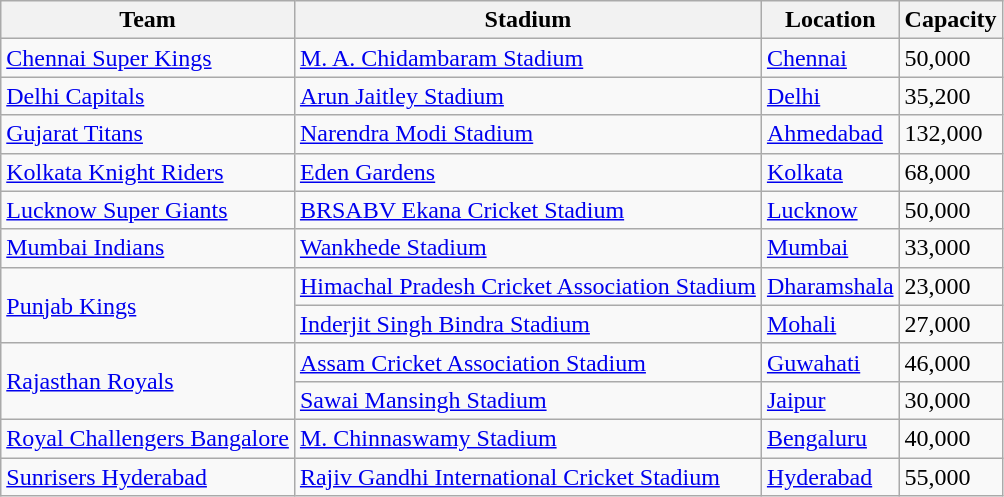<table class="wikitable sortable">
<tr>
<th>Team</th>
<th>Stadium</th>
<th>Location</th>
<th>Capacity</th>
</tr>
<tr>
<td><a href='#'>Chennai Super Kings</a></td>
<td><a href='#'>M. A. Chidambaram Stadium</a></td>
<td><a href='#'>Chennai</a></td>
<td>50,000</td>
</tr>
<tr>
<td><a href='#'>Delhi Capitals</a></td>
<td><a href='#'>Arun Jaitley Stadium</a></td>
<td><a href='#'>Delhi</a></td>
<td>35,200</td>
</tr>
<tr>
<td><a href='#'>Gujarat Titans</a></td>
<td><a href='#'>Narendra Modi Stadium</a></td>
<td><a href='#'>Ahmedabad</a></td>
<td>132,000</td>
</tr>
<tr>
<td><a href='#'>Kolkata Knight Riders</a></td>
<td><a href='#'>Eden Gardens</a></td>
<td><a href='#'>Kolkata</a></td>
<td>68,000</td>
</tr>
<tr>
<td><a href='#'>Lucknow Super Giants</a></td>
<td><a href='#'>BRSABV Ekana Cricket Stadium</a></td>
<td><a href='#'>Lucknow</a></td>
<td>50,000</td>
</tr>
<tr>
<td><a href='#'>Mumbai Indians</a></td>
<td><a href='#'>Wankhede Stadium</a></td>
<td><a href='#'>Mumbai</a></td>
<td>33,000</td>
</tr>
<tr>
<td rowspan="2"><a href='#'>Punjab Kings</a></td>
<td><a href='#'>Himachal Pradesh Cricket Association Stadium</a></td>
<td><a href='#'>Dharamshala</a></td>
<td>23,000</td>
</tr>
<tr>
<td><a href='#'>Inderjit Singh Bindra Stadium</a></td>
<td><a href='#'>Mohali</a></td>
<td>27,000</td>
</tr>
<tr>
<td rowspan="2"><a href='#'>Rajasthan Royals</a></td>
<td><a href='#'>Assam Cricket Association Stadium</a></td>
<td><a href='#'>Guwahati</a></td>
<td>46,000</td>
</tr>
<tr>
<td><a href='#'>Sawai Mansingh Stadium</a></td>
<td><a href='#'>Jaipur</a></td>
<td>30,000</td>
</tr>
<tr>
<td><a href='#'>Royal Challengers Bangalore</a></td>
<td><a href='#'>M. Chinnaswamy Stadium</a></td>
<td><a href='#'>Bengaluru</a></td>
<td>40,000</td>
</tr>
<tr>
<td><a href='#'>Sunrisers Hyderabad</a></td>
<td><a href='#'>Rajiv Gandhi International Cricket Stadium</a></td>
<td><a href='#'>Hyderabad</a></td>
<td>55,000</td>
</tr>
</table>
